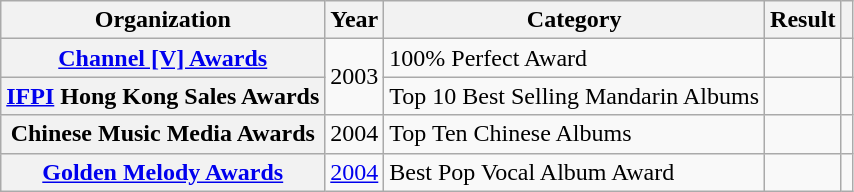<table class="wikitable plainrowheaders sortable">
<tr>
<th>Organization</th>
<th>Year</th>
<th>Category</th>
<th>Result</th>
<th scope="col" class="unsortable"></th>
</tr>
<tr>
<th scope="row"><a href='#'>Channel [V] Awards</a></th>
<td style="text-align:center;" rowspan="2">2003</td>
<td>100% Perfect Award</td>
<td></td>
<td></td>
</tr>
<tr>
<th scope="row"><a href='#'>IFPI</a> Hong Kong Sales Awards</th>
<td>Top 10 Best Selling Mandarin Albums</td>
<td></td>
<td style="text-align:center;"></td>
</tr>
<tr>
<th scope="row">Chinese Music Media Awards</th>
<td style="text-align:center;">2004</td>
<td>Top Ten Chinese Albums</td>
<td></td>
<td></td>
</tr>
<tr>
<th scope="row"><a href='#'>Golden Melody Awards</a></th>
<td style="text-align:center;"><a href='#'>2004</a></td>
<td>Best Pop Vocal Album Award</td>
<td></td>
<td style="text-align:center;"></td>
</tr>
</table>
